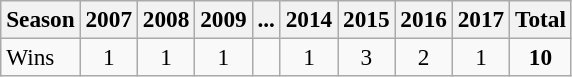<table class=wikitable style=font-size:97%>
<tr>
<th>Season</th>
<th>2007</th>
<th>2008</th>
<th>2009</th>
<th>...</th>
<th>2014</th>
<th>2015</th>
<th>2016</th>
<th>2017</th>
<th>Total</th>
</tr>
<tr align=center>
<td align=left>Wins</td>
<td>1</td>
<td>1</td>
<td>1</td>
<td></td>
<td>1</td>
<td>3</td>
<td>2</td>
<td>1</td>
<td><strong>10</strong></td>
</tr>
</table>
